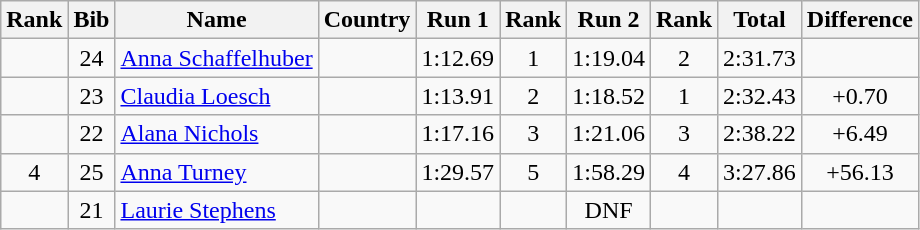<table class="wikitable sortable" style="text-align:center">
<tr>
<th>Rank</th>
<th>Bib</th>
<th>Name</th>
<th>Country</th>
<th>Run 1</th>
<th>Rank</th>
<th>Run 2</th>
<th>Rank</th>
<th>Total</th>
<th>Difference</th>
</tr>
<tr>
<td></td>
<td>24</td>
<td align=left><a href='#'>Anna Schaffelhuber</a></td>
<td align=left></td>
<td>1:12.69</td>
<td>1</td>
<td>1:19.04</td>
<td>2</td>
<td>2:31.73</td>
<td></td>
</tr>
<tr>
<td></td>
<td>23</td>
<td align=left><a href='#'>Claudia Loesch</a></td>
<td align=left></td>
<td>1:13.91</td>
<td>2</td>
<td>1:18.52</td>
<td>1</td>
<td>2:32.43</td>
<td>+0.70</td>
</tr>
<tr>
<td></td>
<td>22</td>
<td align=left><a href='#'>Alana Nichols</a></td>
<td align=left></td>
<td>1:17.16</td>
<td>3</td>
<td>1:21.06</td>
<td>3</td>
<td>2:38.22</td>
<td>+6.49</td>
</tr>
<tr>
<td>4</td>
<td>25</td>
<td align=left><a href='#'>Anna Turney</a></td>
<td align=left></td>
<td>1:29.57</td>
<td>5</td>
<td>1:58.29</td>
<td>4</td>
<td>3:27.86</td>
<td>+56.13</td>
</tr>
<tr>
<td></td>
<td>21</td>
<td align=left><a href='#'>Laurie Stephens</a></td>
<td align=left></td>
<td></td>
<td></td>
<td>DNF</td>
<td></td>
<td></td>
<td></td>
</tr>
</table>
